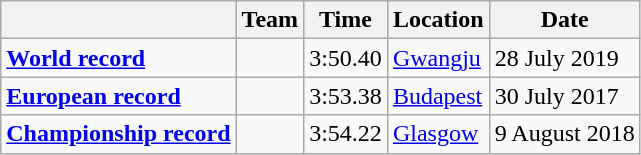<table class=wikitable>
<tr>
<th></th>
<th>Team</th>
<th>Time</th>
<th>Location</th>
<th>Date</th>
</tr>
<tr>
<td><strong><a href='#'>World record</a></strong></td>
<td></td>
<td>3:50.40</td>
<td><a href='#'>Gwangju</a></td>
<td>28 July 2019</td>
</tr>
<tr>
<td><strong><a href='#'>European record</a></strong></td>
<td></td>
<td>3:53.38</td>
<td><a href='#'>Budapest</a></td>
<td>30 July 2017</td>
</tr>
<tr>
<td><strong><a href='#'>Championship record</a></strong></td>
<td></td>
<td>3:54.22</td>
<td><a href='#'>Glasgow</a></td>
<td>9 August 2018</td>
</tr>
</table>
